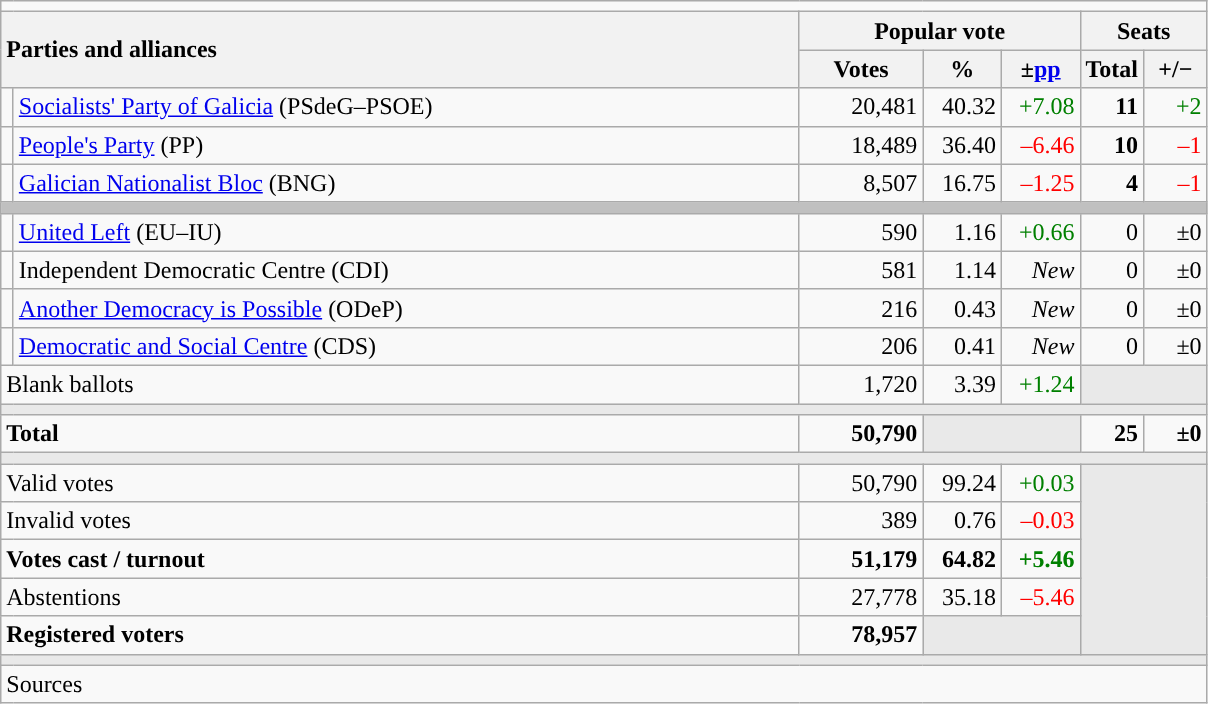<table class="wikitable" style="text-align:right;">
<tr>
<td colspan="7"></td>
</tr>
<tr>
<th style="text-align:left;" rowspan="2" colspan="2" width="525">Parties and alliances</th>
<th colspan="3">Popular vote</th>
<th colspan="2">Seats</th>
</tr>
<tr>
<th width="75">Votes</th>
<th width="45">%</th>
<th width="45">±<a href='#'>pp</a></th>
<th width="35">Total</th>
<th width="35">+/−</th>
</tr>
<tr>
<td width="1" style="color:inherit;background:"></td>
<td align="left"><a href='#'>Socialists' Party of Galicia</a> (PSdeG–PSOE)</td>
<td>20,481</td>
<td>40.32</td>
<td style="color:green;">+7.08</td>
<td><strong>11</strong></td>
<td style="color:green;">+2</td>
</tr>
<tr>
<td style="color:inherit;background:"></td>
<td align="left"><a href='#'>People's Party</a> (PP)</td>
<td>18,489</td>
<td>36.40</td>
<td style="color:red;">–6.46</td>
<td><strong>10</strong></td>
<td style="color:red;">–1</td>
</tr>
<tr>
<td style="color:inherit;background:"></td>
<td align="left"><a href='#'>Galician Nationalist Bloc</a> (BNG)</td>
<td>8,507</td>
<td>16.75</td>
<td style="color:red;">–1.25</td>
<td><strong>4</strong></td>
<td style="color:red;">–1</td>
</tr>
<tr>
<td colspan="7" bgcolor="#C0C0C0"></td>
</tr>
<tr>
<td style="color:inherit;background:"></td>
<td align="left"><a href='#'>United Left</a> (EU–IU)</td>
<td>590</td>
<td>1.16</td>
<td style="color:green;">+0.66</td>
<td>0</td>
<td>±0</td>
</tr>
<tr>
<td style="color:inherit;background:"></td>
<td align="left">Independent Democratic Centre (CDI)</td>
<td>581</td>
<td>1.14</td>
<td><em>New</em></td>
<td>0</td>
<td>±0</td>
</tr>
<tr>
<td style="color:inherit;background:"></td>
<td align="left"><a href='#'>Another Democracy is Possible</a> (ODeP)</td>
<td>216</td>
<td>0.43</td>
<td><em>New</em></td>
<td>0</td>
<td>±0</td>
</tr>
<tr>
<td style="color:inherit;background:"></td>
<td align="left"><a href='#'>Democratic and Social Centre</a> (CDS)</td>
<td>206</td>
<td>0.41</td>
<td><em>New</em></td>
<td>0</td>
<td>±0</td>
</tr>
<tr>
<td align="left" colspan="2">Blank ballots</td>
<td>1,720</td>
<td>3.39</td>
<td style="color:green;">+1.24</td>
<td bgcolor="#E9E9E9" colspan="2"></td>
</tr>
<tr>
<td colspan="7" bgcolor="#E9E9E9"></td>
</tr>
<tr style="font-weight:bold;">
<td align="left" colspan="2">Total</td>
<td>50,790</td>
<td bgcolor="#E9E9E9" colspan="2"></td>
<td>25</td>
<td>±0</td>
</tr>
<tr>
<td colspan="7" bgcolor="#E9E9E9"></td>
</tr>
<tr>
<td align="left" colspan="2">Valid votes</td>
<td>50,790</td>
<td>99.24</td>
<td style="color:green;">+0.03</td>
<td bgcolor="#E9E9E9" colspan="2" rowspan="5"></td>
</tr>
<tr>
<td align="left" colspan="2">Invalid votes</td>
<td>389</td>
<td>0.76</td>
<td style="color:red;">–0.03</td>
</tr>
<tr style="font-weight:bold;">
<td align="left" colspan="2">Votes cast / turnout</td>
<td>51,179</td>
<td>64.82</td>
<td style="color:green;">+5.46</td>
</tr>
<tr>
<td align="left" colspan="2">Abstentions</td>
<td>27,778</td>
<td>35.18</td>
<td style="color:red;">–5.46</td>
</tr>
<tr style="font-weight:bold;">
<td align="left" colspan="2">Registered voters</td>
<td>78,957</td>
<td bgcolor="#E9E9E9" colspan="2"></td>
</tr>
<tr>
<td colspan="7" bgcolor="#E9E9E9"></td>
</tr>
<tr>
<td align="left" colspan="7">Sources</td>
</tr>
</table>
